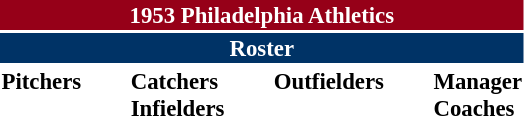<table class="toccolours" style="font-size: 95%;">
<tr>
<th colspan="10" style="background-color: #960018; color: white; text-align: center;">1953 Philadelphia Athletics</th>
</tr>
<tr>
<td colspan="10" style="background-color: #003366; color: white; text-align: center;"><strong>Roster</strong></td>
</tr>
<tr>
<td valign="top"><strong>Pitchers</strong><br>














</td>
<td width="25px"></td>
<td valign="top"><strong>Catchers</strong><br>


<strong>Infielders</strong>









</td>
<td width="25px"></td>
<td valign="top"><strong>Outfielders</strong><br>





</td>
<td width="25px"></td>
<td valign="top"><strong>Manager</strong><br>
<strong>Coaches</strong>




</td>
</tr>
</table>
